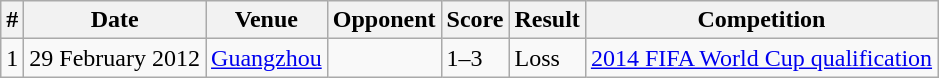<table class="wikitable">
<tr>
<th>#</th>
<th>Date</th>
<th>Venue</th>
<th>Opponent</th>
<th>Score</th>
<th>Result</th>
<th>Competition</th>
</tr>
<tr>
<td>1</td>
<td>29 February 2012</td>
<td><a href='#'>Guangzhou</a></td>
<td></td>
<td>1–3</td>
<td>Loss</td>
<td><a href='#'>2014 FIFA World Cup qualification</a></td>
</tr>
</table>
